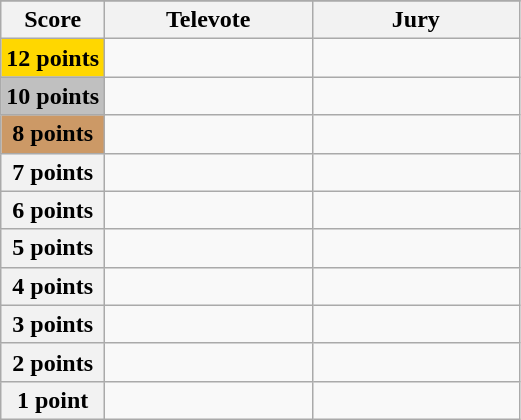<table class="wikitable">
<tr>
</tr>
<tr>
<th scope="col" width="20%">Score</th>
<th scope="col" width="40%">Televote</th>
<th scope="col" width="40%">Jury</th>
</tr>
<tr>
<th scope="row" style="background:gold">12 points</th>
<td></td>
<td></td>
</tr>
<tr>
<th scope="row" style="background:silver">10 points</th>
<td></td>
<td></td>
</tr>
<tr>
<th scope="row" style="background:#CC9966">8 points</th>
<td></td>
<td></td>
</tr>
<tr>
<th scope="row">7 points</th>
<td></td>
<td></td>
</tr>
<tr>
<th scope="row">6 points</th>
<td></td>
<td></td>
</tr>
<tr>
<th scope="row">5 points</th>
<td></td>
<td></td>
</tr>
<tr>
<th scope="row">4 points</th>
<td></td>
<td></td>
</tr>
<tr>
<th scope="row">3 points</th>
<td></td>
<td></td>
</tr>
<tr>
<th scope="row">2 points</th>
<td></td>
<td></td>
</tr>
<tr>
<th scope="row">1 point</th>
<td></td>
<td></td>
</tr>
</table>
